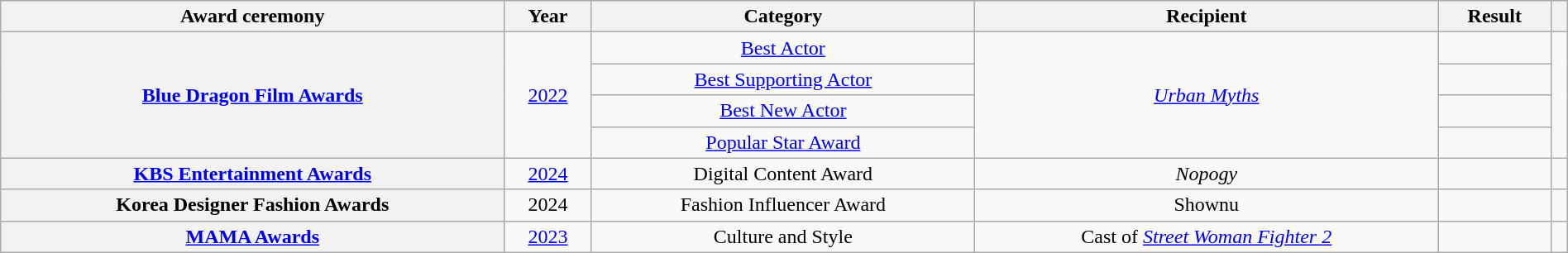<table class="wikitable sortable plainrowheaders" style="text-align:center; width:100%">
<tr>
<th scope="col">Award ceremony</th>
<th scope="col">Year</th>
<th scope="col">Category</th>
<th scope="col">Recipient</th>
<th scope="col">Result</th>
<th scope="col" class="unsortable"></th>
</tr>
<tr>
<th scope="row" rowspan="4"><a href='#'>Blue Dragon Film Awards</a></th>
<td rowspan="4"><a href='#'>2022</a></td>
<td><a href='#'>Best Actor</a></td>
<td rowspan="4"><em><a href='#'>Urban Myths</a></em></td>
<td></td>
<td rowspan="4"></td>
</tr>
<tr>
<td><a href='#'>Best Supporting Actor</a></td>
<td></td>
</tr>
<tr>
<td><a href='#'>Best New Actor</a></td>
<td></td>
</tr>
<tr>
<td><a href='#'>Popular Star Award</a></td>
<td></td>
</tr>
<tr>
<th scope="row"><a href='#'>KBS Entertainment Awards</a></th>
<td style="text-align:center"><a href='#'>2024</a></td>
<td>Digital Content Award</td>
<td><em>Nopogy</em> </td>
<td></td>
<td style="text-align:center"></td>
</tr>
<tr>
<th scope="row">Korea Designer Fashion Awards</th>
<td style="text-align:center">2024</td>
<td>Fashion Influencer Award</td>
<td>Shownu</td>
<td></td>
<td style="text-align:center"></td>
</tr>
<tr>
<th scope="row"><a href='#'>MAMA Awards</a></th>
<td style="text-align:center"><a href='#'>2023</a></td>
<td>Culture and Style</td>
<td>Cast of <em><a href='#'>Street Woman Fighter 2</a></em></td>
<td></td>
<td></td>
</tr>
</table>
